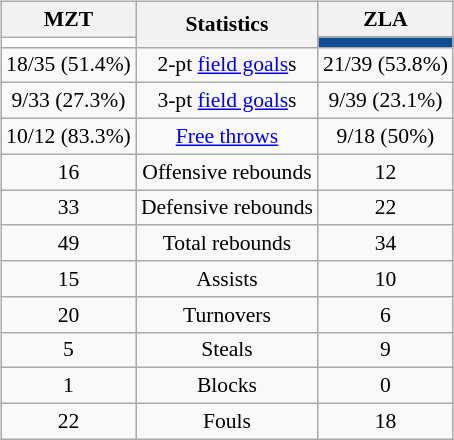<table style="width:100%;">
<tr>
<td valign=top align=right width=33%><br>













</td>
<td style="vertical-align:top; align:center; width:33%;"><br><table style="width:100%;">
<tr>
<td style="width=50%;"></td>
<td></td>
<td style="width=50%;"></td>
</tr>
</table>
<table class="wikitable" style="font-size:90%; text-align:center; margin:auto;" align=center>
<tr>
<th>MZT</th>
<th rowspan=2>Statistics</th>
<th>ZLA</th>
</tr>
<tr>
<td style="background:#FFFFFF;"></td>
<td style="background:#0F4D92;"></td>
</tr>
<tr>
<td>18/35 (51.4%)</td>
<td>2-pt <a href='#'>field goals</a>s</td>
<td>21/39 (53.8%)</td>
</tr>
<tr>
<td>9/33 (27.3%)</td>
<td>3-pt <a href='#'>field goals</a>s</td>
<td>9/39 (23.1%)</td>
</tr>
<tr>
<td>10/12 (83.3%)</td>
<td><a href='#'>Free throws</a></td>
<td>9/18 (50%)</td>
</tr>
<tr>
<td>16</td>
<td>Offensive rebounds</td>
<td>12</td>
</tr>
<tr>
<td>33</td>
<td>Defensive rebounds</td>
<td>22</td>
</tr>
<tr>
<td>49</td>
<td>Total rebounds</td>
<td>34</td>
</tr>
<tr>
<td>15</td>
<td>Assists</td>
<td>10</td>
</tr>
<tr>
<td>20</td>
<td>Turnovers</td>
<td>6</td>
</tr>
<tr>
<td>5</td>
<td>Steals</td>
<td>9</td>
</tr>
<tr>
<td>1</td>
<td>Blocks</td>
<td>0</td>
</tr>
<tr>
<td>22</td>
<td>Fouls</td>
<td>18</td>
</tr>
</table>
</td>
<td style="vertical-align:top; align:left; width:33%;"><br>












</td>
</tr>
</table>
